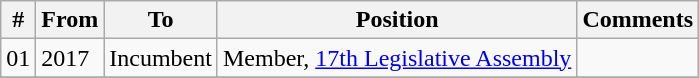<table class="wikitable sortable">
<tr>
<th>#</th>
<th>From</th>
<th>To</th>
<th>Position</th>
<th>Comments</th>
</tr>
<tr>
<td>01</td>
<td>2017</td>
<td>Incumbent</td>
<td>Member, <a href='#'>17th Legislative Assembly</a></td>
<td></td>
</tr>
<tr>
</tr>
</table>
